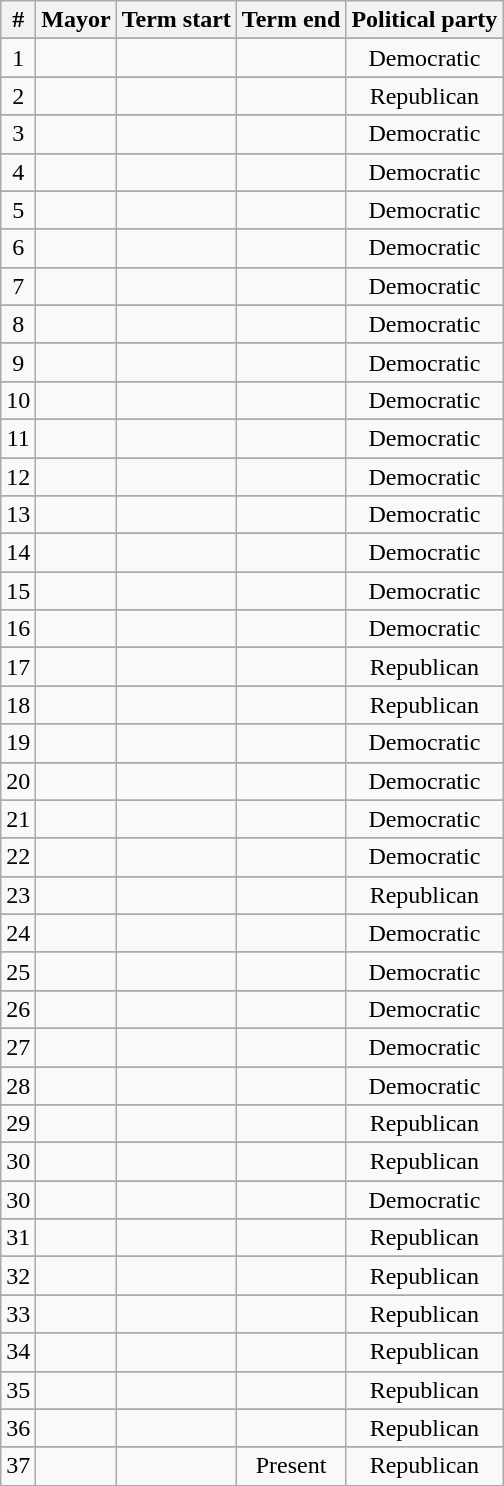<table class="wikitable sortable">
<tr>
<th align=center>#</th>
<th>Mayor</th>
<th>Term start</th>
<th>Term end</th>
<th>Political party</th>
</tr>
<tr>
</tr>
<tr>
<td align=center>1</td>
<td></td>
<td align=center></td>
<td align=center></td>
<td align=center>Democratic</td>
</tr>
<tr>
</tr>
<tr>
<td align=center>2</td>
<td></td>
<td align=center></td>
<td align=center></td>
<td align=center>Republican</td>
</tr>
<tr>
</tr>
<tr>
<td align=center>3</td>
<td></td>
<td align=center></td>
<td align=center></td>
<td align=center>Democratic</td>
</tr>
<tr>
</tr>
<tr>
<td align=center>4</td>
<td></td>
<td align=center></td>
<td align=center></td>
<td align=center>Democratic</td>
</tr>
<tr>
</tr>
<tr>
<td align=center>5</td>
<td></td>
<td align=center></td>
<td align=center></td>
<td align=center>Democratic</td>
</tr>
<tr>
</tr>
<tr>
<td align=center>6</td>
<td></td>
<td align=center></td>
<td align=center></td>
<td align=center>Democratic</td>
</tr>
<tr>
</tr>
<tr>
<td align=center>7</td>
<td></td>
<td align=center></td>
<td align=center></td>
<td align=center>Democratic</td>
</tr>
<tr>
</tr>
<tr>
<td align=center>8</td>
<td></td>
<td align=center></td>
<td align=center></td>
<td align=center>Democratic</td>
</tr>
<tr>
</tr>
<tr>
<td align=center>9</td>
<td></td>
<td align=center></td>
<td align=center></td>
<td align=center>Democratic</td>
</tr>
<tr>
</tr>
<tr>
<td align=center>10</td>
<td></td>
<td align=center></td>
<td align=center></td>
<td align=center>Democratic</td>
</tr>
<tr>
</tr>
<tr>
<td align=center>11</td>
<td></td>
<td align=center></td>
<td align=center></td>
<td align=center>Democratic</td>
</tr>
<tr>
</tr>
<tr>
<td align=center>12</td>
<td></td>
<td align=center></td>
<td align=center></td>
<td align=center>Democratic</td>
</tr>
<tr>
</tr>
<tr>
<td align=center>13</td>
<td></td>
<td align=center></td>
<td align=center></td>
<td align=center>Democratic</td>
</tr>
<tr>
</tr>
<tr>
<td align=center>14</td>
<td></td>
<td align=center></td>
<td align=center></td>
<td align=center>Democratic</td>
</tr>
<tr>
</tr>
<tr>
<td align=center>15</td>
<td></td>
<td align=center></td>
<td align=center></td>
<td align=center>Democratic</td>
</tr>
<tr>
</tr>
<tr>
<td align=center>16</td>
<td></td>
<td align=center></td>
<td align=center></td>
<td align=center>Democratic</td>
</tr>
<tr>
</tr>
<tr>
<td align=center>17</td>
<td></td>
<td align=center></td>
<td align=center></td>
<td align=center>Republican</td>
</tr>
<tr>
</tr>
<tr>
<td align=center>18</td>
<td></td>
<td align=center></td>
<td align=center></td>
<td align=center>Republican</td>
</tr>
<tr>
</tr>
<tr>
<td align=center>19</td>
<td></td>
<td align=center></td>
<td align=center></td>
<td align=center>Democratic</td>
</tr>
<tr>
</tr>
<tr>
<td align=center>20</td>
<td></td>
<td align=center></td>
<td align=center></td>
<td align=center>Democratic</td>
</tr>
<tr>
</tr>
<tr>
<td align=center>21</td>
<td></td>
<td align=center></td>
<td align=center></td>
<td align=center>Democratic</td>
</tr>
<tr>
</tr>
<tr>
<td align=center>22</td>
<td></td>
<td align=center></td>
<td align=center></td>
<td align=center>Democratic</td>
</tr>
<tr>
</tr>
<tr>
<td align=center>23</td>
<td></td>
<td align=center></td>
<td align=center></td>
<td align=center>Republican</td>
</tr>
<tr>
</tr>
<tr>
<td align=center>24</td>
<td></td>
<td align=center></td>
<td align=center></td>
<td align=center>Democratic</td>
</tr>
<tr>
</tr>
<tr>
<td align=center>25</td>
<td></td>
<td align=center></td>
<td align=center></td>
<td align=center>Democratic</td>
</tr>
<tr>
</tr>
<tr>
<td align=center>26</td>
<td></td>
<td align=center></td>
<td align=center></td>
<td align=center>Democratic</td>
</tr>
<tr>
</tr>
<tr>
<td align=center>27</td>
<td></td>
<td align=center></td>
<td align=center></td>
<td align=center>Democratic</td>
</tr>
<tr>
</tr>
<tr>
<td align=center>28</td>
<td></td>
<td align=center></td>
<td align=center></td>
<td align=center>Democratic</td>
</tr>
<tr>
</tr>
<tr>
<td align=center>29</td>
<td></td>
<td align=center></td>
<td align=center></td>
<td align=center>Republican</td>
</tr>
<tr>
</tr>
<tr>
<td align=center>30</td>
<td></td>
<td align=center></td>
<td align=center></td>
<td align=center>Republican</td>
</tr>
<tr>
</tr>
<tr>
<td align=center>30</td>
<td></td>
<td align=center></td>
<td align=center></td>
<td align=center>Democratic</td>
</tr>
<tr>
</tr>
<tr>
<td align=center>31</td>
<td></td>
<td align=center></td>
<td align=center></td>
<td align=center>Republican</td>
</tr>
<tr>
</tr>
<tr>
<td align=center>32</td>
<td></td>
<td align=center></td>
<td align=center></td>
<td align=center>Republican</td>
</tr>
<tr>
</tr>
<tr>
<td align=center>33</td>
<td></td>
<td align=center></td>
<td align=center></td>
<td align=center>Republican</td>
</tr>
<tr>
</tr>
<tr>
<td align=center>34</td>
<td></td>
<td align=center></td>
<td align=center></td>
<td align=center>Republican</td>
</tr>
<tr>
</tr>
<tr>
<td align=center>35</td>
<td></td>
<td align=center></td>
<td align=center></td>
<td align=center>Republican</td>
</tr>
<tr>
</tr>
<tr>
<td align=center>36</td>
<td></td>
<td align=center></td>
<td align=center></td>
<td align=center>Republican</td>
</tr>
<tr>
</tr>
<tr>
<td align=center>37</td>
<td></td>
<td align=center></td>
<td align=center>Present</td>
<td align=center>Republican</td>
</tr>
</table>
